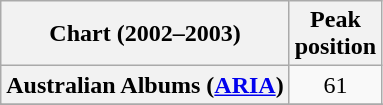<table class="wikitable sortable plainrowheaders" style="text-align:center">
<tr>
<th scope="col">Chart (2002–2003)</th>
<th scope="col">Peak<br>position</th>
</tr>
<tr>
<th scope="row">Australian Albums (<a href='#'>ARIA</a>)</th>
<td>61</td>
</tr>
<tr>
</tr>
<tr>
</tr>
<tr>
</tr>
</table>
